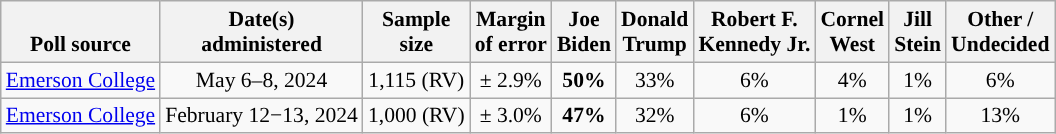<table class="wikitable sortable mw-datatable" style="font-size:90%;text-align:center;line-height:17px">
<tr valign=bottom>
<th>Poll source</th>
<th>Date(s)<br>administered</th>
<th>Sample<br>size</th>
<th>Margin<br>of error</th>
<th class="unsortable">Joe<br>Biden<br></th>
<th class="unsortable">Donald<br>Trump<br></th>
<th class="unsortable">Robert F.<br>Kennedy Jr.<br></th>
<th class="unsortable">Cornel<br>West<br></th>
<th class="unsortable">Jill<br>Stein<br></th>
<th class="unsortable">Other /<br>Undecided</th>
</tr>
<tr>
<td style="text-align:left;"><a href='#'>Emerson College</a></td>
<td data-sort-value=2024-05-09>May 6–8, 2024</td>
<td>1,115 (RV)</td>
<td>± 2.9%</td>
<td style="color:black;background-color:"><strong>50%</strong></td>
<td>33%</td>
<td>6%</td>
<td>4%</td>
<td>1%</td>
<td>6%</td>
</tr>
<tr>
<td style="text-align:left;"><a href='#'>Emerson College</a></td>
<td data-sort-value=2024-02-13>February 12−13, 2024</td>
<td>1,000 (RV)</td>
<td>± 3.0%</td>
<td style="color:black;background-color:"><strong>47%</strong></td>
<td>32%</td>
<td>6%</td>
<td>1%</td>
<td>1%</td>
<td>13%</td>
</tr>
</table>
